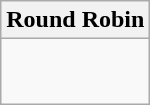<table class="wikitable">
<tr>
<th>Round Robin</th>
</tr>
<tr>
<td><br> <br>
</td>
</tr>
</table>
